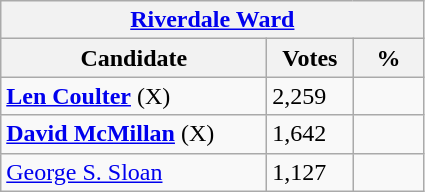<table class="wikitable">
<tr>
<th colspan="3"><a href='#'>Riverdale Ward</a></th>
</tr>
<tr>
<th style="width: 170px">Candidate</th>
<th style="width: 50px">Votes</th>
<th style="width: 40px">%</th>
</tr>
<tr>
<td><strong><a href='#'>Len Coulter</a></strong> (X)</td>
<td>2,259</td>
<td></td>
</tr>
<tr>
<td><strong><a href='#'>David McMillan</a></strong> (X)</td>
<td>1,642</td>
<td></td>
</tr>
<tr>
<td><a href='#'>George S. Sloan</a></td>
<td>1,127</td>
<td></td>
</tr>
</table>
